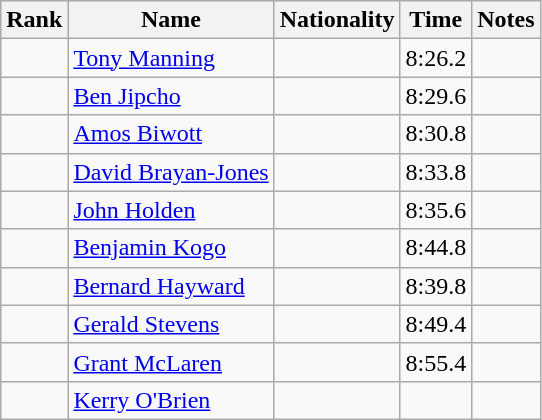<table class="wikitable sortable" style=" text-align:center;">
<tr>
<th scope=col>Rank</th>
<th scope=col>Name</th>
<th scope=col>Nationality</th>
<th scope=col>Time</th>
<th scope=col>Notes</th>
</tr>
<tr>
<td></td>
<td style="text-align:left;"><a href='#'>Tony Manning</a></td>
<td style="text-align:left;"></td>
<td>8:26.2</td>
<td></td>
</tr>
<tr>
<td></td>
<td style="text-align:left;"><a href='#'>Ben Jipcho</a></td>
<td style="text-align:left;"></td>
<td>8:29.6</td>
<td></td>
</tr>
<tr>
<td></td>
<td style="text-align:left;"><a href='#'>Amos Biwott</a></td>
<td style="text-align:left;"></td>
<td>8:30.8</td>
<td></td>
</tr>
<tr>
<td></td>
<td style="text-align:left;"><a href='#'>David Brayan-Jones</a></td>
<td style="text-align:left;"></td>
<td>8:33.8</td>
<td></td>
</tr>
<tr>
<td></td>
<td style="text-align:left;"><a href='#'>John Holden</a></td>
<td style="text-align:left;"></td>
<td>8:35.6</td>
<td></td>
</tr>
<tr>
<td></td>
<td style="text-align:left;"><a href='#'>Benjamin Kogo</a></td>
<td style="text-align:left;"></td>
<td>8:44.8</td>
<td></td>
</tr>
<tr>
<td></td>
<td style="text-align:left;"><a href='#'>Bernard Hayward</a></td>
<td style="text-align:left;"></td>
<td>8:39.8</td>
<td></td>
</tr>
<tr>
<td></td>
<td style="text-align:left;"><a href='#'>Gerald Stevens</a></td>
<td style="text-align:left;"></td>
<td>8:49.4</td>
<td></td>
</tr>
<tr>
<td></td>
<td style="text-align:left;"><a href='#'>Grant McLaren</a></td>
<td style="text-align:left;"></td>
<td>8:55.4</td>
<td></td>
</tr>
<tr>
<td></td>
<td style="text-align:left;"><a href='#'>Kerry O'Brien</a></td>
<td style="text-align:left;"></td>
<td></td>
<td></td>
</tr>
</table>
